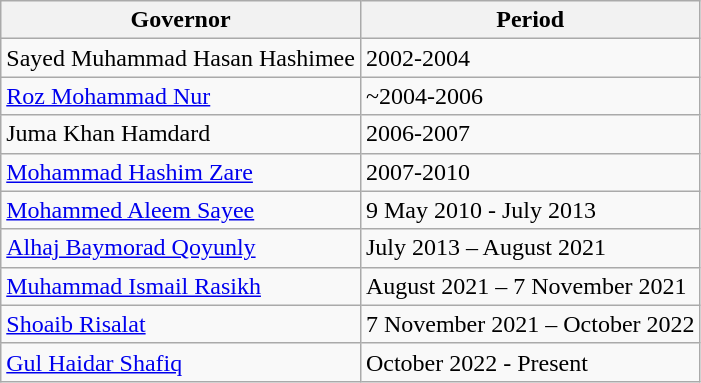<table class="wikitable">
<tr>
<th>Governor</th>
<th>Period</th>
</tr>
<tr>
<td>Sayed Muhammad Hasan Hashimee</td>
<td>2002-2004</td>
</tr>
<tr>
<td><a href='#'>Roz Mohammad Nur</a></td>
<td>~2004-2006</td>
</tr>
<tr>
<td>Juma Khan Hamdard</td>
<td>2006-2007</td>
</tr>
<tr>
<td><a href='#'>Mohammad Hashim Zare</a></td>
<td>2007-2010</td>
</tr>
<tr>
<td><a href='#'>Mohammed Aleem Sayee</a></td>
<td>9 May 2010 - July 2013</td>
</tr>
<tr>
<td><a href='#'>Alhaj Baymorad Qoyunly</a></td>
<td>July 2013 – August 2021</td>
</tr>
<tr>
<td><a href='#'>Muhammad Ismail Rasikh</a></td>
<td>August 2021 – 7 November 2021</td>
</tr>
<tr>
<td><a href='#'>Shoaib Risalat</a></td>
<td>7 November 2021 – October 2022</td>
</tr>
<tr>
<td><a href='#'>Gul Haidar Shafiq</a></td>
<td>October 2022 - Present</td>
</tr>
</table>
